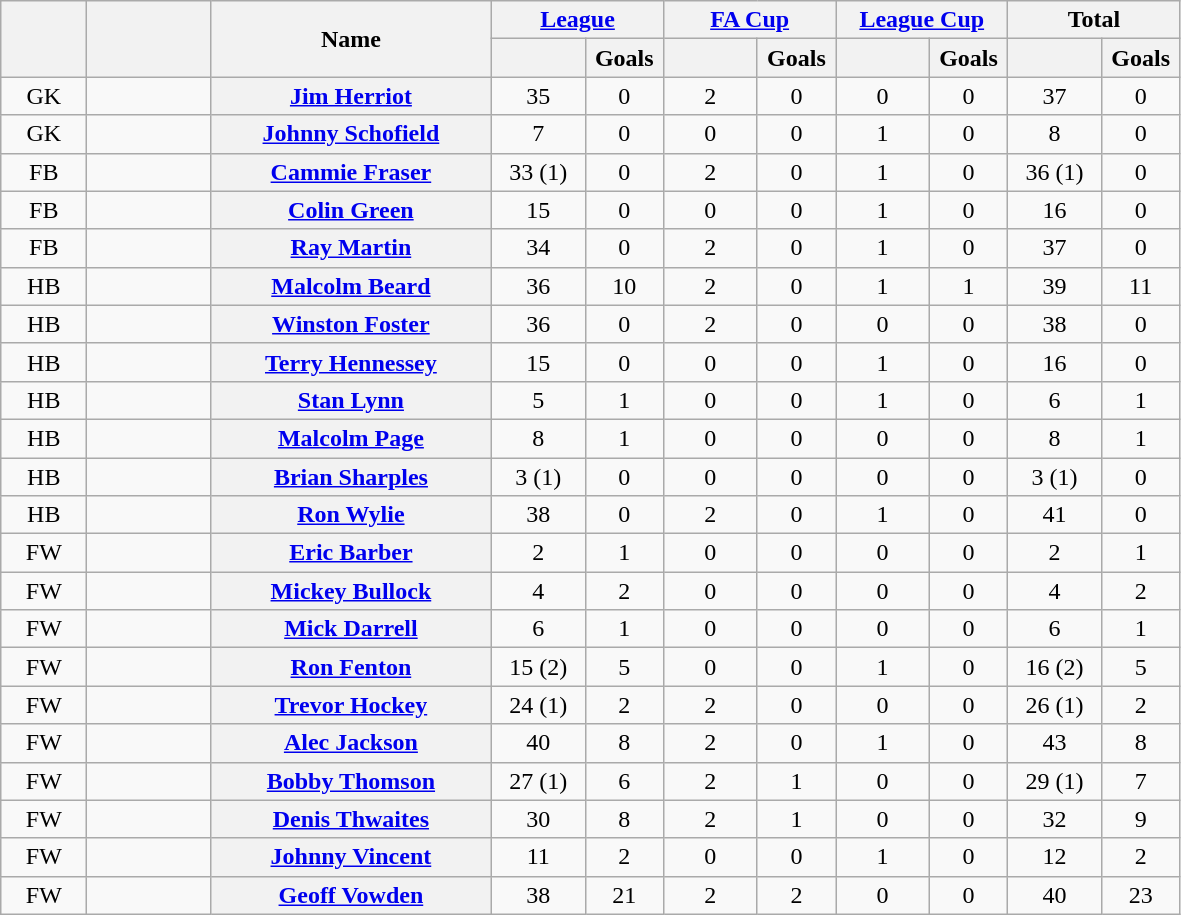<table class="wikitable plainrowheaders" style="text-align:center;">
<tr>
<th rowspan="2" scope="col" width="50"></th>
<th rowspan="2" scope="col" width="75"></th>
<th rowspan="2" scope="col" width="180" scope=col>Name</th>
<th colspan="2"><a href='#'>League</a></th>
<th colspan="2"><a href='#'>FA Cup</a></th>
<th colspan="2"><a href='#'>League Cup</a></th>
<th colspan="2">Total</th>
</tr>
<tr>
<th scope="col" width="55"></th>
<th scope="col" width="45">Goals</th>
<th scope="col" width="55"></th>
<th scope="col" width="45">Goals</th>
<th scope="col" width="55"></th>
<th scope="col" width="45">Goals</th>
<th scope="col" width="55"></th>
<th scope="col" width="45">Goals</th>
</tr>
<tr>
<td>GK</td>
<td></td>
<th scope="row"><a href='#'>Jim Herriot</a></th>
<td>35</td>
<td>0</td>
<td>2</td>
<td>0</td>
<td>0</td>
<td>0</td>
<td>37</td>
<td>0</td>
</tr>
<tr>
<td>GK</td>
<td></td>
<th scope="row"><a href='#'>Johnny Schofield</a></th>
<td>7</td>
<td>0</td>
<td>0</td>
<td>0</td>
<td>1</td>
<td>0</td>
<td>8</td>
<td>0</td>
</tr>
<tr>
<td>FB</td>
<td></td>
<th scope="row"><a href='#'>Cammie Fraser</a></th>
<td>33 (1)</td>
<td>0</td>
<td>2</td>
<td>0</td>
<td>1</td>
<td>0</td>
<td>36 (1)</td>
<td>0</td>
</tr>
<tr>
<td>FB</td>
<td></td>
<th scope="row"><a href='#'>Colin Green</a></th>
<td>15</td>
<td>0</td>
<td>0</td>
<td>0</td>
<td>1</td>
<td>0</td>
<td>16</td>
<td>0</td>
</tr>
<tr>
<td>FB</td>
<td></td>
<th scope="row"><a href='#'>Ray Martin</a></th>
<td>34</td>
<td>0</td>
<td>2</td>
<td>0</td>
<td>1</td>
<td>0</td>
<td>37</td>
<td>0</td>
</tr>
<tr>
<td>HB</td>
<td></td>
<th scope="row"><a href='#'>Malcolm Beard</a></th>
<td>36</td>
<td>10</td>
<td>2</td>
<td>0</td>
<td>1</td>
<td>1</td>
<td>39</td>
<td>11</td>
</tr>
<tr>
<td>HB</td>
<td></td>
<th scope="row"><a href='#'>Winston Foster</a></th>
<td>36</td>
<td>0</td>
<td>2</td>
<td>0</td>
<td>0</td>
<td>0</td>
<td>38</td>
<td>0</td>
</tr>
<tr>
<td>HB</td>
<td></td>
<th scope="row"><a href='#'>Terry Hennessey</a> </th>
<td>15</td>
<td>0</td>
<td>0</td>
<td>0</td>
<td>1</td>
<td>0</td>
<td>16</td>
<td>0</td>
</tr>
<tr>
<td>HB</td>
<td></td>
<th scope="row"><a href='#'>Stan Lynn</a></th>
<td>5</td>
<td>1</td>
<td>0</td>
<td>0</td>
<td>1</td>
<td>0</td>
<td>6</td>
<td>1</td>
</tr>
<tr>
<td>HB</td>
<td></td>
<th scope="row"><a href='#'>Malcolm Page</a></th>
<td>8</td>
<td>1</td>
<td>0</td>
<td>0</td>
<td>0</td>
<td>0</td>
<td>8</td>
<td>1</td>
</tr>
<tr>
<td>HB</td>
<td></td>
<th scope="row"><a href='#'>Brian Sharples</a></th>
<td>3 (1)</td>
<td>0</td>
<td>0</td>
<td>0</td>
<td>0</td>
<td>0</td>
<td>3 (1)</td>
<td>0</td>
</tr>
<tr>
<td>HB</td>
<td></td>
<th scope="row"><a href='#'>Ron Wylie</a></th>
<td>38</td>
<td>0</td>
<td>2</td>
<td>0</td>
<td>1</td>
<td>0</td>
<td>41</td>
<td>0</td>
</tr>
<tr>
<td>FW</td>
<td></td>
<th scope="row"><a href='#'>Eric Barber</a></th>
<td>2</td>
<td>1</td>
<td>0</td>
<td>0</td>
<td>0</td>
<td>0</td>
<td>2</td>
<td>1</td>
</tr>
<tr>
<td>FW</td>
<td></td>
<th scope="row"><a href='#'>Mickey Bullock</a></th>
<td>4</td>
<td>2</td>
<td>0</td>
<td>0</td>
<td>0</td>
<td>0</td>
<td>4</td>
<td>2</td>
</tr>
<tr>
<td>FW</td>
<td></td>
<th scope="row"><a href='#'>Mick Darrell</a></th>
<td>6</td>
<td>1</td>
<td>0</td>
<td>0</td>
<td>0</td>
<td>0</td>
<td>6</td>
<td>1</td>
</tr>
<tr>
<td>FW</td>
<td></td>
<th scope="row"><a href='#'>Ron Fenton</a></th>
<td>15 (2)</td>
<td>5</td>
<td>0</td>
<td>0</td>
<td>1</td>
<td>0</td>
<td>16 (2)</td>
<td>5</td>
</tr>
<tr>
<td>FW</td>
<td></td>
<th scope="row"><a href='#'>Trevor Hockey</a></th>
<td>24 (1)</td>
<td>2</td>
<td>2</td>
<td>0</td>
<td>0</td>
<td>0</td>
<td>26 (1)</td>
<td>2</td>
</tr>
<tr>
<td>FW</td>
<td></td>
<th scope="row"><a href='#'>Alec Jackson</a></th>
<td>40</td>
<td>8</td>
<td>2</td>
<td>0</td>
<td>1</td>
<td>0</td>
<td>43</td>
<td>8</td>
</tr>
<tr>
<td>FW</td>
<td></td>
<th scope="row"><a href='#'>Bobby Thomson</a></th>
<td>27 (1)</td>
<td>6</td>
<td>2</td>
<td>1</td>
<td>0</td>
<td>0</td>
<td>29 (1)</td>
<td>7</td>
</tr>
<tr>
<td>FW</td>
<td></td>
<th scope="row"><a href='#'>Denis Thwaites</a></th>
<td>30</td>
<td>8</td>
<td>2</td>
<td>1</td>
<td>0</td>
<td>0</td>
<td>32</td>
<td>9</td>
</tr>
<tr>
<td>FW</td>
<td></td>
<th scope="row"><a href='#'>Johnny Vincent</a></th>
<td>11</td>
<td>2</td>
<td>0</td>
<td>0</td>
<td>1</td>
<td>0</td>
<td>12</td>
<td>2</td>
</tr>
<tr>
<td>FW</td>
<td></td>
<th scope="row"><a href='#'>Geoff Vowden</a></th>
<td>38</td>
<td>21</td>
<td>2</td>
<td>2</td>
<td>0</td>
<td>0</td>
<td>40</td>
<td>23</td>
</tr>
</table>
